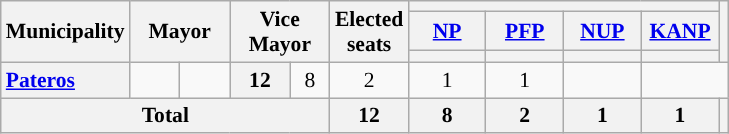<table class="wikitable" style="text-align:center; font-size: 0.9em;">
<tr>
<th rowspan="3">Municipality</th>
<th colspan="2" rowspan="3" style="width:60px;">Mayor</th>
<th colspan="2" rowspan="3" style="width:60px;">Vice Mayor</th>
<th rowspan="3">Elected<br>seats</th>
<th colspan="4"></th>
<th rowspan="3"></th>
</tr>
<tr>
<th class="unsortable" style="width:45px;"><a href='#'>NP</a></th>
<th class="unsortable" style="width:45px;"><a href='#'>PFP</a></th>
<th class="unsortable" style="width:45px;"><a href='#'>NUP</a></th>
<th class="unsortable" style="width:45px;"><a href='#'>KANP</a></th>
</tr>
<tr>
<th style="color:inherit;background:"></th>
<th style="color:inherit;background:"></th>
<th style="color:inherit;background:"></th>
<th style="color:inherit;background:"></th>
</tr>
<tr>
<th style="text-align: left;"><a href='#'>Pateros</a></th>
<td></td>
<td></td>
<th>12</th>
<td>8</td>
<td>2</td>
<td>1</td>
<td>1</td>
<td></td>
</tr>
<tr>
<th colspan="5">Total</th>
<th>12</th>
<th>8</th>
<th>2</th>
<th>1</th>
<th>1</th>
<th></th>
</tr>
</table>
